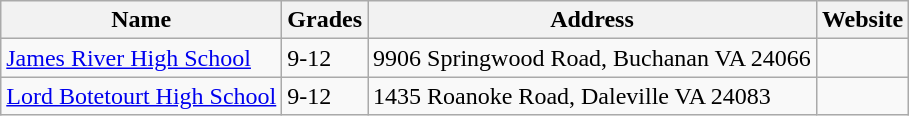<table class="wikitable">
<tr>
<th>Name</th>
<th>Grades</th>
<th>Address</th>
<th>Website</th>
</tr>
<tr>
<td><a href='#'>James River High School</a></td>
<td>9-12</td>
<td>9906 Springwood Road, Buchanan VA 24066</td>
<td></td>
</tr>
<tr>
<td><a href='#'>Lord Botetourt High School</a></td>
<td>9-12</td>
<td>1435 Roanoke Road, Daleville VA 24083</td>
<td></td>
</tr>
</table>
